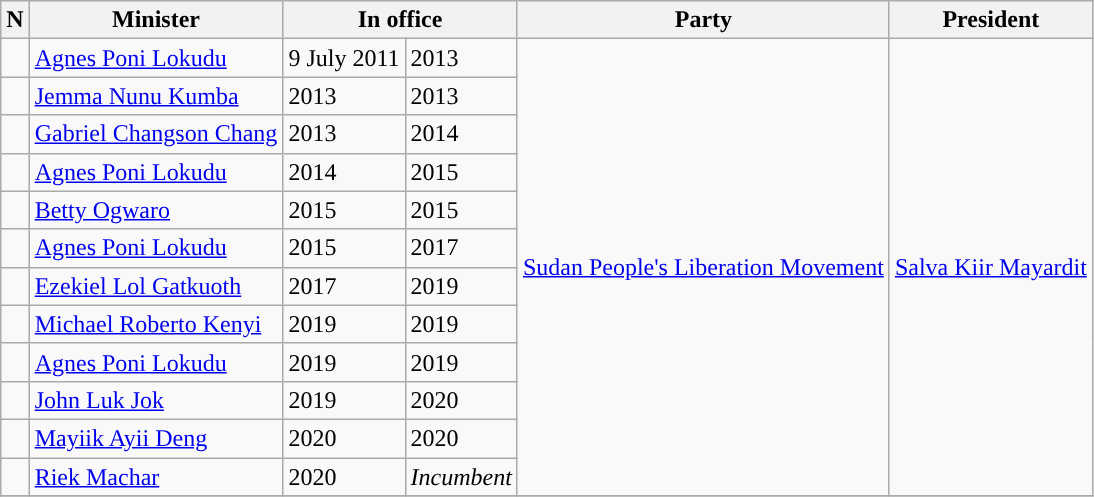<table class="wikitable">
<tr>
<th>N</th>
<th>Minister</th>
<th colspan="2">In office</th>
<th>Party</th>
<th>President</th>
</tr>
<tr>
<td style="background-color: "></td>
<td><a href='#'>Agnes Poni Lokudu</a></td>
<td>9 July 2011</td>
<td>2013</td>
<td rowspan="12"><a href='#'>Sudan People's Liberation Movement</a></td>
<td rowspan="12"><a href='#'>Salva Kiir Mayardit</a></td>
</tr>
<tr>
<td style="background-color: "></td>
<td><a href='#'>Jemma Nunu Kumba</a></td>
<td>2013</td>
<td>2013</td>
</tr>
<tr>
<td style="background-color: "></td>
<td><a href='#'>Gabriel Changson Chang</a></td>
<td>2013</td>
<td>2014</td>
</tr>
<tr>
<td style="background-color: "></td>
<td><a href='#'>Agnes Poni Lokudu</a></td>
<td>2014</td>
<td>2015</td>
</tr>
<tr>
<td style="background-color: "></td>
<td><a href='#'>Betty Ogwaro</a></td>
<td>2015</td>
<td>2015</td>
</tr>
<tr>
<td style="background-color: "></td>
<td><a href='#'>Agnes Poni Lokudu</a></td>
<td>2015</td>
<td>2017</td>
</tr>
<tr>
<td style="background-color: "></td>
<td><a href='#'>Ezekiel Lol Gatkuoth</a></td>
<td>2017</td>
<td>2019</td>
</tr>
<tr>
<td style="background-color: "></td>
<td><a href='#'>Michael Roberto Kenyi</a></td>
<td>2019</td>
<td>2019</td>
</tr>
<tr>
<td style="background-color: "></td>
<td><a href='#'>Agnes Poni Lokudu</a></td>
<td>2019</td>
<td>2019</td>
</tr>
<tr>
<td style="background-color: "></td>
<td><a href='#'>John Luk Jok</a></td>
<td>2019</td>
<td>2020</td>
</tr>
<tr>
<td style="background-color: "></td>
<td><a href='#'>Mayiik Ayii Deng</a></td>
<td>2020</td>
<td>2020</td>
</tr>
<tr>
<td style="background-color: "></td>
<td><a href='#'>Riek Machar</a></td>
<td>2020</td>
<td><em>Incumbent</em></td>
</tr>
<tr>
</tr>
</table>
